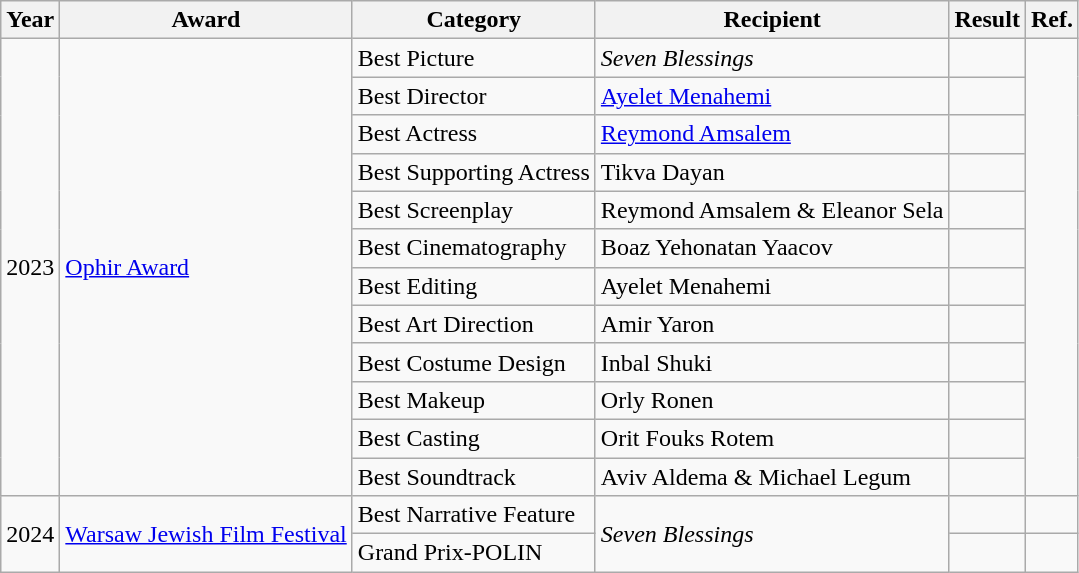<table class="wikitable">
<tr>
<th>Year</th>
<th>Award</th>
<th>Category</th>
<th>Recipient</th>
<th>Result</th>
<th>Ref.</th>
</tr>
<tr>
<td rowspan="12">2023</td>
<td rowspan="12"><a href='#'>Ophir Award</a></td>
<td>Best Picture</td>
<td><em>Seven Blessings</em></td>
<td></td>
<td rowspan="12"></td>
</tr>
<tr>
<td>Best Director</td>
<td><a href='#'>Ayelet Menahemi</a></td>
<td></td>
</tr>
<tr>
<td>Best Actress</td>
<td><a href='#'>Reymond Amsalem</a></td>
<td></td>
</tr>
<tr>
<td>Best Supporting Actress</td>
<td>Tikva Dayan</td>
<td></td>
</tr>
<tr>
<td>Best Screenplay</td>
<td>Reymond Amsalem & Eleanor Sela</td>
<td></td>
</tr>
<tr>
<td>Best Cinematography</td>
<td>Boaz Yehonatan Yaacov</td>
<td></td>
</tr>
<tr>
<td>Best Editing</td>
<td>Ayelet Menahemi</td>
<td></td>
</tr>
<tr>
<td>Best Art Direction</td>
<td>Amir Yaron</td>
<td></td>
</tr>
<tr>
<td>Best Costume Design</td>
<td>Inbal Shuki</td>
<td></td>
</tr>
<tr>
<td>Best Makeup</td>
<td>Orly Ronen</td>
<td></td>
</tr>
<tr>
<td>Best Casting</td>
<td>Orit Fouks Rotem</td>
<td></td>
</tr>
<tr>
<td>Best Soundtrack</td>
<td>Aviv Aldema & Michael Legum</td>
<td></td>
</tr>
<tr>
<td rowspan="2">2024</td>
<td rowspan="2"><a href='#'>Warsaw Jewish Film Festival</a></td>
<td>Best Narrative Feature</td>
<td rowspan="2"><em>Seven Blessings</em></td>
<td></td>
<td></td>
</tr>
<tr>
<td>Grand Prix-POLIN</td>
<td></td>
<td></td>
</tr>
</table>
